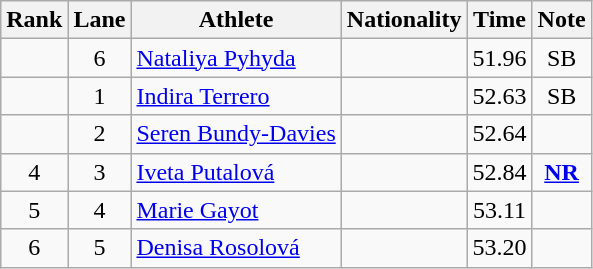<table class="wikitable sortable" style="text-align:center">
<tr>
<th>Rank</th>
<th>Lane</th>
<th>Athlete</th>
<th>Nationality</th>
<th>Time</th>
<th>Note</th>
</tr>
<tr>
<td></td>
<td>6</td>
<td align=left><a href='#'>Nataliya Pyhyda</a></td>
<td align=left></td>
<td>51.96</td>
<td>SB</td>
</tr>
<tr>
<td></td>
<td>1</td>
<td align=left><a href='#'>Indira Terrero</a></td>
<td align=left></td>
<td>52.63</td>
<td>SB</td>
</tr>
<tr>
<td></td>
<td>2</td>
<td align=left><a href='#'>Seren Bundy-Davies</a></td>
<td align=left></td>
<td>52.64</td>
<td></td>
</tr>
<tr>
<td>4</td>
<td>3</td>
<td align=left><a href='#'>Iveta Putalová</a></td>
<td align=left></td>
<td>52.84</td>
<td><strong><a href='#'>NR</a></strong></td>
</tr>
<tr>
<td>5</td>
<td>4</td>
<td align=left><a href='#'>Marie Gayot</a></td>
<td align=left></td>
<td>53.11</td>
<td></td>
</tr>
<tr>
<td>6</td>
<td>5</td>
<td align=left><a href='#'>Denisa Rosolová</a></td>
<td align=left></td>
<td>53.20</td>
<td></td>
</tr>
</table>
